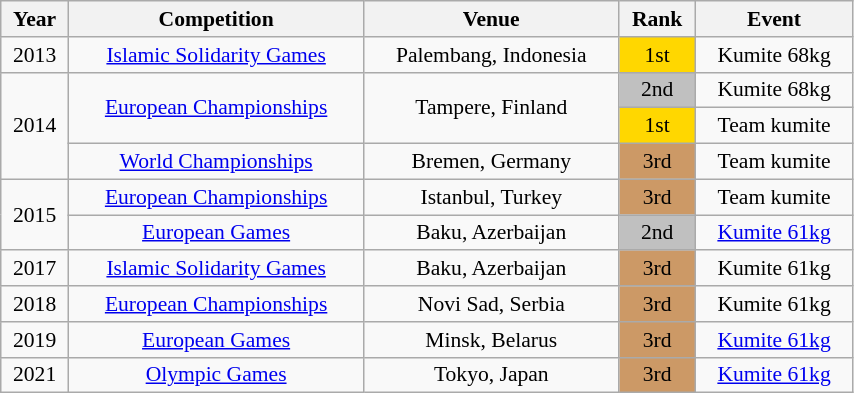<table class="wikitable sortable" width=45% style="font-size:90%; text-align:center;">
<tr>
<th>Year</th>
<th>Competition</th>
<th>Venue</th>
<th>Rank</th>
<th>Event</th>
</tr>
<tr>
<td>2013</td>
<td><a href='#'>Islamic Solidarity Games</a></td>
<td>Palembang, Indonesia</td>
<td bgcolor="gold">1st</td>
<td>Kumite 68kg</td>
</tr>
<tr>
<td rowspan=3>2014</td>
<td rowspan=2><a href='#'>European Championships</a></td>
<td rowspan=2>Tampere, Finland</td>
<td bgcolor="silver">2nd</td>
<td>Kumite 68kg</td>
</tr>
<tr>
<td bgcolor="gold">1st</td>
<td>Team kumite</td>
</tr>
<tr>
<td><a href='#'>World Championships</a></td>
<td>Bremen, Germany</td>
<td bgcolor="cc9966">3rd</td>
<td>Team kumite</td>
</tr>
<tr>
<td rowspan=2>2015</td>
<td><a href='#'>European Championships</a></td>
<td>Istanbul, Turkey</td>
<td bgcolor="cc9966">3rd</td>
<td>Team kumite</td>
</tr>
<tr>
<td><a href='#'>European Games</a></td>
<td>Baku, Azerbaijan</td>
<td bgcolor="silver">2nd</td>
<td><a href='#'>Kumite 61kg</a></td>
</tr>
<tr>
<td>2017</td>
<td><a href='#'>Islamic Solidarity Games</a></td>
<td>Baku, Azerbaijan</td>
<td bgcolor="cc9966">3rd</td>
<td>Kumite 61kg</td>
</tr>
<tr>
<td>2018</td>
<td><a href='#'>European Championships</a></td>
<td>Novi Sad, Serbia</td>
<td bgcolor="cc9966">3rd</td>
<td>Kumite 61kg</td>
</tr>
<tr>
<td>2019</td>
<td><a href='#'>European Games</a></td>
<td>Minsk, Belarus</td>
<td bgcolor="cc9966">3rd</td>
<td><a href='#'>Kumite 61kg</a></td>
</tr>
<tr>
<td>2021</td>
<td><a href='#'>Olympic Games</a></td>
<td>Tokyo, Japan</td>
<td bgcolor="cc9966">3rd</td>
<td><a href='#'>Kumite 61kg</a></td>
</tr>
</table>
